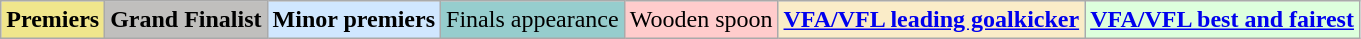<table class="wikitable">
<tr>
<td style=background:#F0E68C><strong>Premiers</strong></td>
<td style=background:#C0BFBD><strong>Grand Finalist</strong></td>
<td style=background:#D0E7FF><strong>Minor premiers</strong></td>
<td style=background:#96CDCD>Finals appearance</td>
<td style=background:#FFCCCC>Wooden spoon</td>
<td style=background:#FAECC8><strong><a href='#'>VFA/VFL leading goalkicker</a></strong></td>
<td style=background:#DDFFDD><strong><a href='#'>VFA/VFL best and fairest</a></strong></td>
</tr>
</table>
